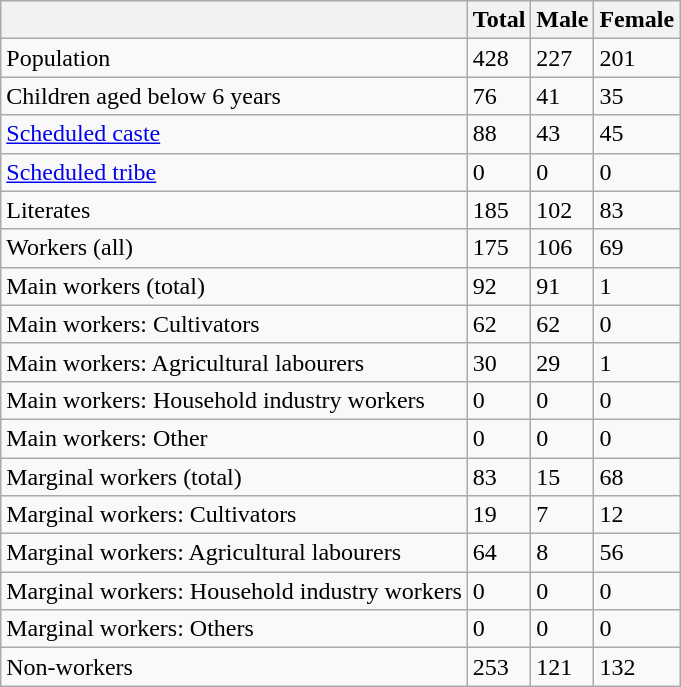<table class="wikitable sortable">
<tr>
<th></th>
<th>Total</th>
<th>Male</th>
<th>Female</th>
</tr>
<tr>
<td>Population</td>
<td>428</td>
<td>227</td>
<td>201</td>
</tr>
<tr>
<td>Children aged below 6 years</td>
<td>76</td>
<td>41</td>
<td>35</td>
</tr>
<tr>
<td><a href='#'>Scheduled caste</a></td>
<td>88</td>
<td>43</td>
<td>45</td>
</tr>
<tr>
<td><a href='#'>Scheduled tribe</a></td>
<td>0</td>
<td>0</td>
<td>0</td>
</tr>
<tr>
<td>Literates</td>
<td>185</td>
<td>102</td>
<td>83</td>
</tr>
<tr>
<td>Workers (all)</td>
<td>175</td>
<td>106</td>
<td>69</td>
</tr>
<tr>
<td>Main workers (total)</td>
<td>92</td>
<td>91</td>
<td>1</td>
</tr>
<tr>
<td>Main workers: Cultivators</td>
<td>62</td>
<td>62</td>
<td>0</td>
</tr>
<tr>
<td>Main workers: Agricultural labourers</td>
<td>30</td>
<td>29</td>
<td>1</td>
</tr>
<tr>
<td>Main workers: Household industry workers</td>
<td>0</td>
<td>0</td>
<td>0</td>
</tr>
<tr>
<td>Main workers: Other</td>
<td>0</td>
<td>0</td>
<td>0</td>
</tr>
<tr>
<td>Marginal workers (total)</td>
<td>83</td>
<td>15</td>
<td>68</td>
</tr>
<tr>
<td>Marginal workers: Cultivators</td>
<td>19</td>
<td>7</td>
<td>12</td>
</tr>
<tr>
<td>Marginal workers: Agricultural labourers</td>
<td>64</td>
<td>8</td>
<td>56</td>
</tr>
<tr>
<td>Marginal workers: Household industry workers</td>
<td>0</td>
<td>0</td>
<td>0</td>
</tr>
<tr>
<td>Marginal workers: Others</td>
<td>0</td>
<td>0</td>
<td>0</td>
</tr>
<tr>
<td>Non-workers</td>
<td>253</td>
<td>121</td>
<td>132</td>
</tr>
</table>
